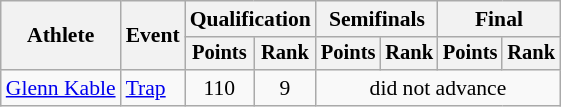<table class="wikitable" style="font-size:90%">
<tr>
<th rowspan=2>Athlete</th>
<th rowspan=2>Event</th>
<th colspan=2>Qualification</th>
<th colspan=2>Semifinals</th>
<th colspan=2>Final</th>
</tr>
<tr style="font-size:95%">
<th>Points</th>
<th>Rank</th>
<th>Points</th>
<th>Rank</th>
<th>Points</th>
<th>Rank</th>
</tr>
<tr align=center>
<td align=left><a href='#'>Glenn Kable</a></td>
<td align=left><a href='#'>Trap</a></td>
<td>110</td>
<td>9</td>
<td colspan=4>did not advance</td>
</tr>
</table>
